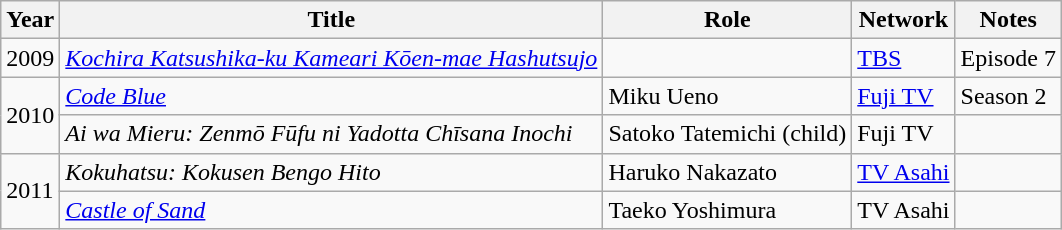<table class="wikitable">
<tr>
<th>Year</th>
<th>Title</th>
<th>Role</th>
<th>Network</th>
<th>Notes</th>
</tr>
<tr>
<td>2009</td>
<td><em><a href='#'>Kochira Katsushika-ku Kameari Kōen-mae Hashutsujo</a></em></td>
<td></td>
<td><a href='#'>TBS</a></td>
<td>Episode 7</td>
</tr>
<tr>
<td rowspan="2">2010</td>
<td><em><a href='#'>Code Blue</a></em></td>
<td>Miku Ueno</td>
<td><a href='#'>Fuji TV</a></td>
<td>Season 2</td>
</tr>
<tr>
<td><em>Ai wa Mieru: Zenmō Fūfu ni Yadotta Chīsana Inochi</em></td>
<td>Satoko Tatemichi (child)</td>
<td>Fuji TV</td>
<td></td>
</tr>
<tr>
<td rowspan="2">2011</td>
<td><em>Kokuhatsu: Kokusen Bengo Hito</em></td>
<td>Haruko Nakazato</td>
<td><a href='#'>TV Asahi</a></td>
<td></td>
</tr>
<tr>
<td><em><a href='#'>Castle of Sand</a></em></td>
<td>Taeko Yoshimura</td>
<td>TV Asahi</td>
<td></td>
</tr>
</table>
